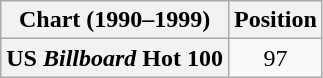<table class="wikitable plainrowheaders" style="text-align:center">
<tr>
<th>Chart (1990–1999)</th>
<th>Position</th>
</tr>
<tr>
<th scope="row">US <em>Billboard</em> Hot 100</th>
<td>97</td>
</tr>
</table>
